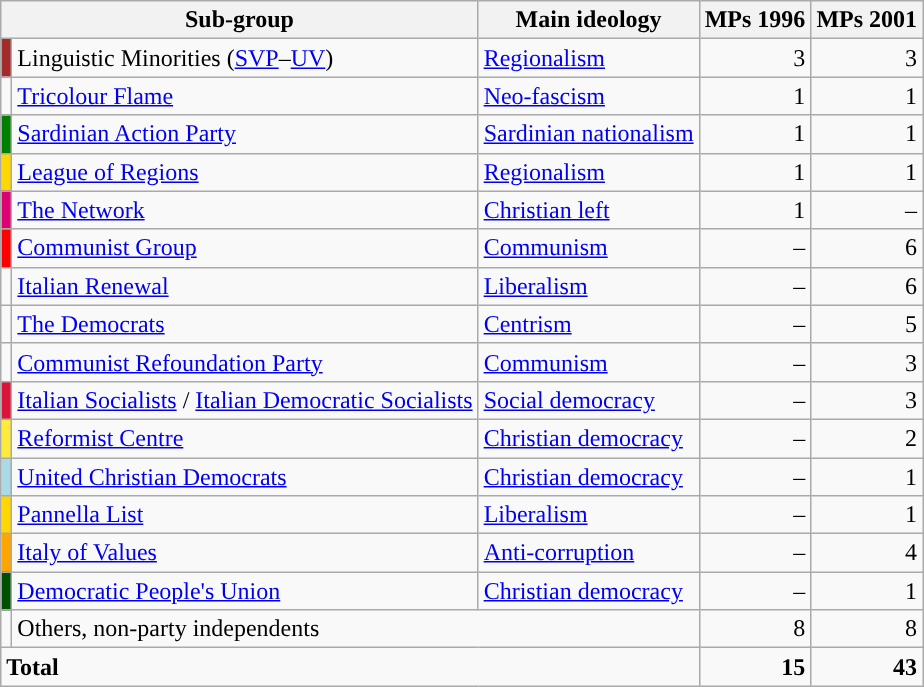<table class="wikitable" style="font-size:100%">
<tr>
<th colspan=2>Sub-group</th>
<th>Main ideology</th>
<th>MPs 1996</th>
<th>MPs 2001</th>
</tr>
<tr>
<td bgcolor="brown"></td>
<td>Linguistic Minorities (<a href='#'>SVP</a>–<a href='#'>UV</a>)</td>
<td><a href='#'>Regionalism</a></td>
<td align=right>3</td>
<td align=right>3</td>
</tr>
<tr>
<td></td>
<td><a href='#'>Tricolour Flame</a></td>
<td><a href='#'>Neo-fascism</a></td>
<td align=right>1</td>
<td align=right>1</td>
</tr>
<tr>
<td bgcolor="green"></td>
<td><a href='#'>Sardinian Action Party</a></td>
<td><a href='#'>Sardinian nationalism</a></td>
<td align=right>1</td>
<td align=right>1</td>
</tr>
<tr>
<td bgcolor="gold"></td>
<td><a href='#'>League of Regions</a></td>
<td><a href='#'>Regionalism</a></td>
<td align=right>1</td>
<td align=right>1</td>
</tr>
<tr>
<td bgcolor="#DF0174"></td>
<td><a href='#'>The Network</a></td>
<td><a href='#'>Christian left</a></td>
<td align=right>1</td>
<td align=right>–</td>
</tr>
<tr>
<td bgcolor="red"></td>
<td><a href='#'>Communist Group</a></td>
<td><a href='#'>Communism</a></td>
<td align=right>–</td>
<td align=right>6</td>
</tr>
<tr>
<td></td>
<td><a href='#'>Italian Renewal</a></td>
<td><a href='#'>Liberalism</a></td>
<td align=right>–</td>
<td align=right>6</td>
</tr>
<tr>
<td></td>
<td><a href='#'>The Democrats</a></td>
<td><a href='#'>Centrism</a></td>
<td align=right>–</td>
<td align=right>5</td>
</tr>
<tr>
<td></td>
<td><a href='#'>Communist Refoundation Party</a></td>
<td><a href='#'>Communism</a></td>
<td align=right>–</td>
<td align=right>3</td>
</tr>
<tr>
<td bgcolor="#DC143C"></td>
<td><a href='#'>Italian Socialists</a> / <a href='#'>Italian Democratic Socialists</a></td>
<td><a href='#'>Social democracy</a></td>
<td align=right>–</td>
<td align=right>3</td>
</tr>
<tr>
<td bgcolor="#FFEB3B"></td>
<td><a href='#'>Reformist Centre</a></td>
<td><a href='#'>Christian democracy</a></td>
<td align=right>–</td>
<td align=right>2</td>
</tr>
<tr>
<td bgcolor="lightblue"></td>
<td><a href='#'>United Christian Democrats</a></td>
<td><a href='#'>Christian democracy</a></td>
<td align=right>–</td>
<td align=right>1</td>
</tr>
<tr>
<td bgcolor="gold"></td>
<td><a href='#'>Pannella List</a></td>
<td><a href='#'>Liberalism</a></td>
<td align=right>–</td>
<td align=right>1</td>
</tr>
<tr>
<td bgcolor="orange"></td>
<td><a href='#'>Italy of Values</a></td>
<td><a href='#'>Anti-corruption</a></td>
<td align=right>–</td>
<td align=right>4</td>
</tr>
<tr>
<td bgcolor="#005000"></td>
<td><a href='#'>Democratic People's Union</a></td>
<td><a href='#'>Christian democracy</a></td>
<td align=right>–</td>
<td align=right>1</td>
</tr>
<tr>
<td></td>
<td colspan=2>Others, non-party independents</td>
<td align=right>8</td>
<td align=right>8</td>
</tr>
<tr>
<td colspan=3><strong>Total</strong></td>
<td align=right><strong>15</strong></td>
<td align=right><strong>43</strong></td>
</tr>
</table>
